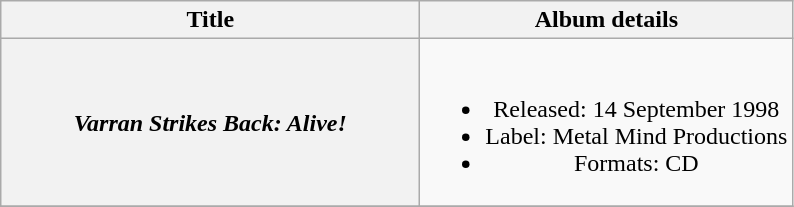<table class="wikitable plainrowheaders" style="text-align:center;">
<tr>
<th scope="col" style="width:17em;">Title</th>
<th scope="col">Album details</th>
</tr>
<tr>
<th scope="row"><em>Varran Strikes Back: Alive!</em></th>
<td><br><ul><li>Released: 14 September 1998</li><li>Label: Metal Mind Productions</li><li>Formats: CD</li></ul></td>
</tr>
<tr>
</tr>
</table>
